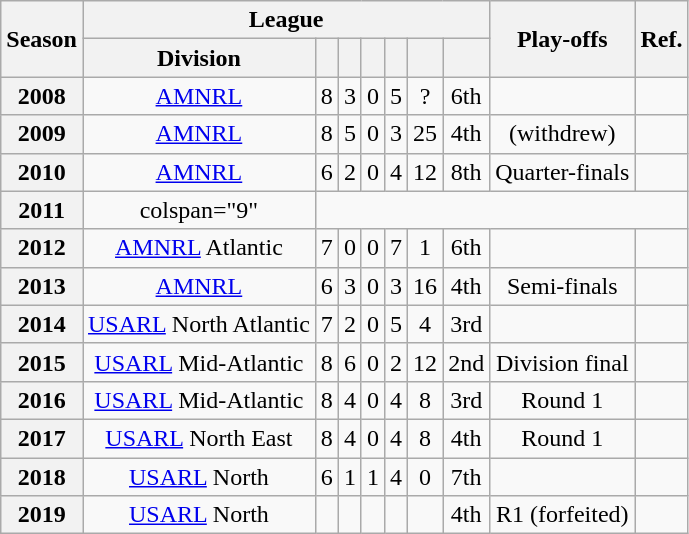<table class="wikitable" style="text-align: center">
<tr>
<th rowspan="2" scope="col">Season</th>
<th colspan="7" scope="col">League</th>
<th rowspan="2" scope="col">Play-offs</th>
<th rowspan="2" scope="col">Ref.</th>
</tr>
<tr>
<th scope="col">Division</th>
<th scope="col"></th>
<th scope="col"></th>
<th scope="col"></th>
<th scope="col"></th>
<th scope="col"></th>
<th scope="col"></th>
</tr>
<tr>
<th scope="row">2008</th>
<td><a href='#'>AMNRL</a></td>
<td>8</td>
<td>3</td>
<td>0</td>
<td>5</td>
<td>?</td>
<td>6th</td>
<td></td>
<td></td>
</tr>
<tr>
<th scope="row">2009</th>
<td><a href='#'>AMNRL</a></td>
<td>8</td>
<td>5</td>
<td>0</td>
<td>3</td>
<td>25</td>
<td>4th</td>
<td> (withdrew)</td>
<td></td>
</tr>
<tr>
<th scope="row">2010</th>
<td><a href='#'>AMNRL</a></td>
<td>6</td>
<td>2</td>
<td>0</td>
<td>4</td>
<td>12</td>
<td>8th</td>
<td>Quarter-finals</td>
<td></td>
</tr>
<tr>
<th scope="row">2011</th>
<td>colspan="9" </td>
</tr>
<tr>
<th scope="row">2012</th>
<td><a href='#'>AMNRL</a> Atlantic</td>
<td>7</td>
<td>0</td>
<td>0</td>
<td>7</td>
<td>1</td>
<td>6th</td>
<td></td>
<td></td>
</tr>
<tr>
<th scope="row">2013</th>
<td><a href='#'>AMNRL</a></td>
<td>6</td>
<td>3</td>
<td>0</td>
<td>3</td>
<td>16</td>
<td>4th</td>
<td>Semi-finals</td>
<td></td>
</tr>
<tr>
<th scope="row">2014</th>
<td><a href='#'>USARL</a> North Atlantic</td>
<td>7</td>
<td>2</td>
<td>0</td>
<td>5</td>
<td>4</td>
<td>3rd</td>
<td></td>
<td></td>
</tr>
<tr>
<th scope="row">2015</th>
<td><a href='#'>USARL</a> Mid-Atlantic</td>
<td>8</td>
<td>6</td>
<td>0</td>
<td>2</td>
<td>12</td>
<td>2nd</td>
<td>Division final</td>
<td></td>
</tr>
<tr>
<th scope="row">2016</th>
<td><a href='#'>USARL</a> Mid-Atlantic</td>
<td>8</td>
<td>4</td>
<td>0</td>
<td>4</td>
<td>8</td>
<td>3rd</td>
<td>Round 1</td>
<td></td>
</tr>
<tr>
<th scope="row">2017</th>
<td><a href='#'>USARL</a> North East</td>
<td>8</td>
<td>4</td>
<td>0</td>
<td>4</td>
<td>8</td>
<td>4th</td>
<td>Round 1</td>
<td></td>
</tr>
<tr>
<th scope="row">2018</th>
<td><a href='#'>USARL</a> North</td>
<td>6</td>
<td>1</td>
<td>1</td>
<td>4</td>
<td>0</td>
<td>7th</td>
<td></td>
<td></td>
</tr>
<tr>
<th scope="row">2019</th>
<td><a href='#'>USARL</a> North</td>
<td></td>
<td></td>
<td></td>
<td></td>
<td></td>
<td>4th</td>
<td>R1 (forfeited)</td>
<td></td>
</tr>
</table>
